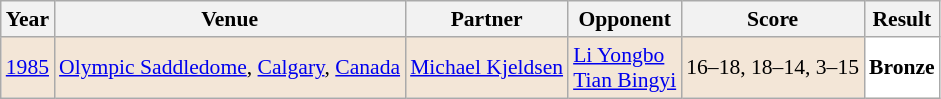<table class="sortable wikitable" style="font-size: 90%;">
<tr>
<th>Year</th>
<th>Venue</th>
<th>Partner</th>
<th>Opponent</th>
<th>Score</th>
<th>Result</th>
</tr>
<tr style="background:#F3E6D7">
<td align="center"><a href='#'>1985</a></td>
<td align="left"><a href='#'>Olympic Saddledome</a>, <a href='#'>Calgary</a>, <a href='#'>Canada</a></td>
<td align="left"> <a href='#'>Michael Kjeldsen</a></td>
<td align="left"> <a href='#'>Li Yongbo</a><br> <a href='#'>Tian Bingyi</a></td>
<td align="left">16–18, 18–14, 3–15</td>
<td style="text-align:left; background:white"> <strong>Bronze</strong></td>
</tr>
</table>
